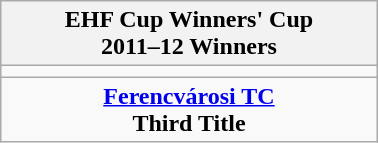<table class="wikitable" style="text-align: center; margin: 0 auto; width: 20%">
<tr>
<th>EHF Cup Winners' Cup <br>2011–12 Winners</th>
</tr>
<tr>
<td></td>
</tr>
<tr>
<td><strong><a href='#'>Ferencvárosi TC</a></strong><br><strong>Third Title</strong></td>
</tr>
</table>
